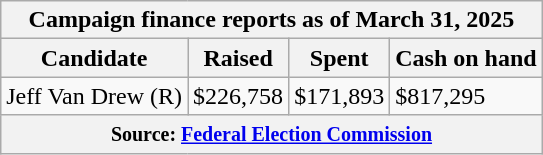<table class="wikitable sortable">
<tr>
<th colspan=4>Campaign finance reports as of March 31, 2025</th>
</tr>
<tr style="text-align:center;">
<th>Candidate</th>
<th>Raised</th>
<th>Spent</th>
<th>Cash on hand</th>
</tr>
<tr>
<td>Jeff Van Drew (R)</td>
<td>$226,758</td>
<td>$171,893</td>
<td>$817,295</td>
</tr>
<tr>
<th colspan="4"><small>Source: <a href='#'>Federal Election Commission</a></small></th>
</tr>
</table>
